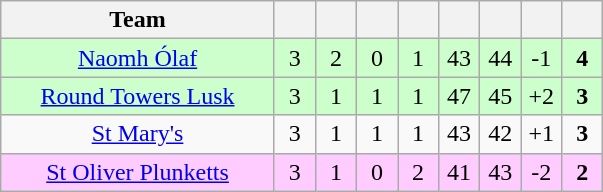<table class="wikitable" style="text-align:center">
<tr>
<th style="width:175px;">Team</th>
<th width="20"></th>
<th width="20"></th>
<th width="20"></th>
<th width="20"></th>
<th width="20"></th>
<th width="20"></th>
<th width="20"></th>
<th width="20"></th>
</tr>
<tr style="background:#cfc;">
<td><a href='#'>Naomh Ólaf</a></td>
<td>3</td>
<td>2</td>
<td>0</td>
<td>1</td>
<td>43</td>
<td>44</td>
<td>-1</td>
<td><strong>4</strong></td>
</tr>
<tr style="background:#cfc;">
<td><a href='#'>Round Towers Lusk</a></td>
<td>3</td>
<td>1</td>
<td>1</td>
<td>1</td>
<td>47</td>
<td>45</td>
<td>+2</td>
<td><strong>3</strong></td>
</tr>
<tr>
<td><a href='#'>St Mary's</a></td>
<td>3</td>
<td>1</td>
<td>1</td>
<td>1</td>
<td>43</td>
<td>42</td>
<td>+1</td>
<td><strong>3</strong></td>
</tr>
<tr style="background:#fcf;">
<td><a href='#'>St Oliver Plunketts</a></td>
<td>3</td>
<td>1</td>
<td>0</td>
<td>2</td>
<td>41</td>
<td>43</td>
<td>-2</td>
<td><strong>2</strong></td>
</tr>
</table>
